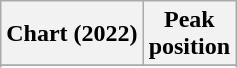<table class="wikitable sortable plainrowheaders" style="text-align:center">
<tr>
<th scope="col">Chart (2022)</th>
<th scope="col">Peak<br>position</th>
</tr>
<tr>
</tr>
<tr>
</tr>
</table>
